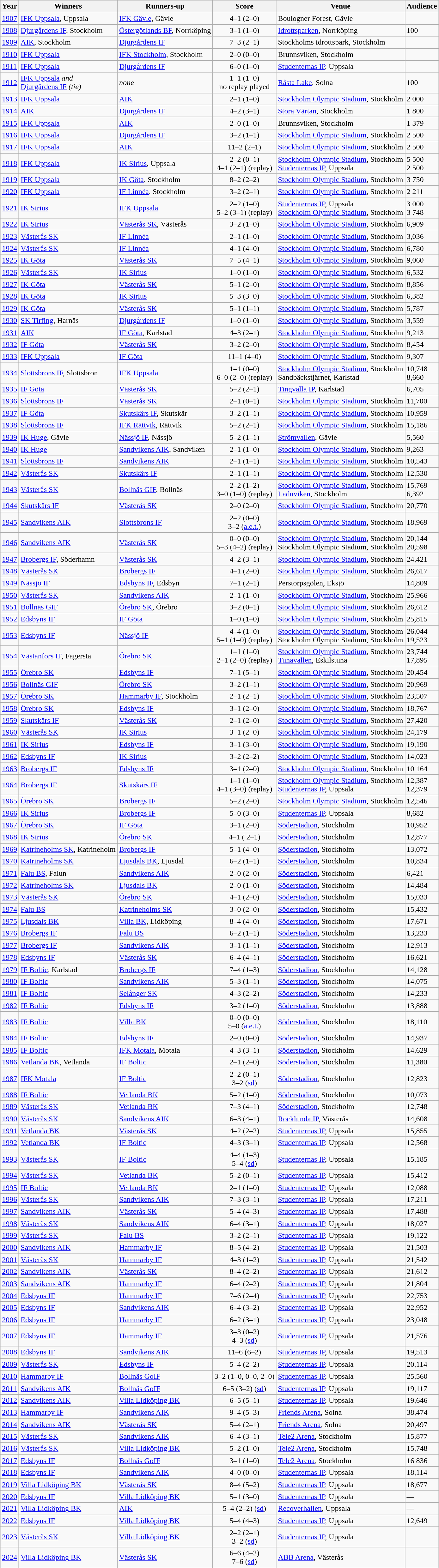<table class="wikitable">
<tr>
<th>Year</th>
<th>Winners</th>
<th>Runners-up</th>
<th>Score</th>
<th>Venue</th>
<th>Audience</th>
</tr>
<tr>
<td><a href='#'>1907</a></td>
<td><a href='#'>IFK Uppsala</a>, Uppsala</td>
<td><a href='#'>IFK Gävle</a>, Gävle</td>
<td align=center>4–1 (2–0)</td>
<td>Boulogner Forest, Gävle</td>
<td></td>
</tr>
<tr>
<td><a href='#'>1908</a></td>
<td><a href='#'>Djurgårdens IF</a>, Stockholm</td>
<td><a href='#'>Östergötlands BF</a>, Norrköping</td>
<td align=center>3–1 (1–0)</td>
<td><a href='#'>Idrottsparken</a>, Norrköping</td>
<td>100</td>
</tr>
<tr>
<td><a href='#'>1909</a></td>
<td><a href='#'>AIK</a>, Stockholm</td>
<td><a href='#'>Djurgårdens IF</a></td>
<td align=center>7–3 (2–1)</td>
<td>Stockholms idrottspark, Stockholm</td>
<td></td>
</tr>
<tr>
<td><a href='#'>1910</a></td>
<td><a href='#'>IFK Uppsala</a></td>
<td><a href='#'>IFK Stockholm</a>, Stockholm</td>
<td align=center>2–0 (0–0)</td>
<td>Brunnsviken, Stockholm</td>
<td></td>
</tr>
<tr>
<td><a href='#'>1911</a></td>
<td><a href='#'>IFK Uppsala</a></td>
<td><a href='#'>Djurgårdens IF</a></td>
<td align=center>6–0 (1–0)</td>
<td><a href='#'>Studenternas IP</a>, Uppsala</td>
<td></td>
</tr>
<tr>
<td><a href='#'>1912</a></td>
<td><a href='#'>IFK Uppsala</a> <em>and</em><br><a href='#'>Djurgårdens IF</a> <em>(tie)</em></td>
<td><em>none</em></td>
<td align=center>1–1 (1–0)<br>no replay played</td>
<td><a href='#'>Råsta Lake</a>, Solna</td>
<td>100</td>
</tr>
<tr>
<td><a href='#'>1913</a></td>
<td><a href='#'>IFK Uppsala</a></td>
<td><a href='#'>AIK</a></td>
<td align=center>2–1 (1–0)</td>
<td><a href='#'>Stockholm Olympic Stadium</a>, Stockholm</td>
<td>2 000</td>
</tr>
<tr>
<td><a href='#'>1914</a></td>
<td><a href='#'>AIK</a></td>
<td><a href='#'>Djurgårdens IF</a></td>
<td align=center>4–2 (3–1)</td>
<td><a href='#'>Stora Värtan</a>, Stockholm</td>
<td>1 800</td>
</tr>
<tr>
<td><a href='#'>1915</a></td>
<td><a href='#'>IFK Uppsala</a></td>
<td><a href='#'>AIK</a></td>
<td align=center>2–0 (1–0)</td>
<td>Brunnsviken, Stockholm</td>
<td>1 379</td>
</tr>
<tr>
<td><a href='#'>1916</a></td>
<td><a href='#'>IFK Uppsala</a></td>
<td><a href='#'>Djurgårdens IF</a></td>
<td align=center>3–2 (1–1)</td>
<td><a href='#'>Stockholm Olympic Stadium</a>, Stockholm</td>
<td>2 500</td>
</tr>
<tr>
<td><a href='#'>1917</a></td>
<td><a href='#'>IFK Uppsala</a></td>
<td><a href='#'>AIK</a></td>
<td align=center>11–2 (2–1)</td>
<td><a href='#'>Stockholm Olympic Stadium</a>, Stockholm</td>
<td>2 500</td>
</tr>
<tr>
<td><a href='#'>1918</a></td>
<td><a href='#'>IFK Uppsala</a></td>
<td><a href='#'>IK Sirius</a>, Uppsala</td>
<td align=center>2–2 (0–1)<br>4–1 (2–1) (replay)</td>
<td><a href='#'>Stockholm Olympic Stadium</a>, Stockholm<br><a href='#'>Studenternas IP</a>, Uppsala</td>
<td>5 500<br>2 500</td>
</tr>
<tr>
<td><a href='#'>1919</a></td>
<td><a href='#'>IFK Uppsala</a></td>
<td><a href='#'>IK Göta</a>, Stockholm</td>
<td align=center>8–2 (2–2)</td>
<td><a href='#'>Stockholm Olympic Stadium</a>, Stockholm</td>
<td>3 750</td>
</tr>
<tr>
<td><a href='#'>1920</a></td>
<td><a href='#'>IFK Uppsala</a></td>
<td><a href='#'>IF Linnéa</a>, Stockholm</td>
<td align=center>3–2 (2–1)</td>
<td><a href='#'>Stockholm Olympic Stadium</a>, Stockholm</td>
<td>2 211</td>
</tr>
<tr>
<td><a href='#'>1921</a></td>
<td><a href='#'>IK Sirius</a></td>
<td><a href='#'>IFK Uppsala</a></td>
<td align=center>2–2 (1–0)<br>5–2 (3–1) (replay)</td>
<td><a href='#'>Studenternas IP</a>, Uppsala<br><a href='#'>Stockholm Olympic Stadium</a>, Stockholm</td>
<td>3 000<br>3 748</td>
</tr>
<tr>
<td><a href='#'>1922</a></td>
<td><a href='#'>IK Sirius</a></td>
<td><a href='#'>Västerås SK</a>, Västerås</td>
<td align=center>3–2 (1–0)</td>
<td><a href='#'>Stockholm Olympic Stadium</a>, Stockholm</td>
<td>6,909</td>
</tr>
<tr>
<td><a href='#'>1923</a></td>
<td><a href='#'>Västerås SK</a></td>
<td><a href='#'>IF Linnéa</a></td>
<td align=center>2–1 (1–0)</td>
<td><a href='#'>Stockholm Olympic Stadium</a>, Stockholm</td>
<td>3,036</td>
</tr>
<tr>
<td><a href='#'>1924</a></td>
<td><a href='#'>Västerås SK</a></td>
<td><a href='#'>IF Linnéa</a></td>
<td align=center>4–1 (4–0)</td>
<td><a href='#'>Stockholm Olympic Stadium</a>, Stockholm</td>
<td>6,780</td>
</tr>
<tr>
<td><a href='#'>1925</a></td>
<td><a href='#'>IK Göta</a></td>
<td><a href='#'>Västerås SK</a></td>
<td align=center>7–5 (4–1)</td>
<td><a href='#'>Stockholm Olympic Stadium</a>, Stockholm</td>
<td>9,060</td>
</tr>
<tr>
<td><a href='#'>1926</a></td>
<td><a href='#'>Västerås SK</a></td>
<td><a href='#'>IK Sirius</a></td>
<td align=center>1–0 (1–0)</td>
<td><a href='#'>Stockholm Olympic Stadium</a>, Stockholm</td>
<td>6,532</td>
</tr>
<tr>
<td><a href='#'>1927</a></td>
<td><a href='#'>IK Göta</a></td>
<td><a href='#'>Västerås SK</a></td>
<td align=center>5–1 (2–0)</td>
<td><a href='#'>Stockholm Olympic Stadium</a>, Stockholm</td>
<td>8,856</td>
</tr>
<tr>
<td><a href='#'>1928</a></td>
<td><a href='#'>IK Göta</a></td>
<td><a href='#'>IK Sirius</a></td>
<td align=center>5–3 (3–0)</td>
<td><a href='#'>Stockholm Olympic Stadium</a>, Stockholm</td>
<td>6,382</td>
</tr>
<tr>
<td><a href='#'>1929</a></td>
<td><a href='#'>IK Göta</a></td>
<td><a href='#'>Västerås SK</a></td>
<td align=center>5–1 (1–1)</td>
<td><a href='#'>Stockholm Olympic Stadium</a>, Stockholm</td>
<td>5,787</td>
</tr>
<tr>
<td><a href='#'>1930</a></td>
<td><a href='#'>SK Tirfing</a>, Harnäs</td>
<td><a href='#'>Djurgårdens IF</a></td>
<td align=center>1–0 (1–0)</td>
<td><a href='#'>Stockholm Olympic Stadium</a>, Stockholm</td>
<td>3,559</td>
</tr>
<tr>
<td><a href='#'>1931</a></td>
<td><a href='#'>AIK</a></td>
<td><a href='#'>IF Göta</a>, Karlstad</td>
<td align=center>4–3 (2–1)</td>
<td><a href='#'>Stockholm Olympic Stadium</a>, Stockholm</td>
<td>9,213</td>
</tr>
<tr>
<td><a href='#'>1932</a></td>
<td><a href='#'>IF Göta</a></td>
<td><a href='#'>Västerås SK</a></td>
<td align=center>3–2 (2–0)</td>
<td><a href='#'>Stockholm Olympic Stadium</a>, Stockholm</td>
<td>8,454</td>
</tr>
<tr>
<td><a href='#'>1933</a></td>
<td><a href='#'>IFK Uppsala</a></td>
<td><a href='#'>IF Göta</a></td>
<td align=center>11–1 (4–0)</td>
<td><a href='#'>Stockholm Olympic Stadium</a>, Stockholm</td>
<td>9,307</td>
</tr>
<tr>
<td><a href='#'>1934</a></td>
<td><a href='#'>Slottsbrons IF</a>, Slottsbron</td>
<td><a href='#'>IFK Uppsala</a></td>
<td align=center>1–1 (0–0)<br>6–0 (2–0) (replay)</td>
<td><a href='#'>Stockholm Olympic Stadium</a>, Stockholm<br>Sandbäckstjärnet, Karlstad</td>
<td>10,748<br>8,660</td>
</tr>
<tr>
<td><a href='#'>1935</a></td>
<td><a href='#'>IF Göta</a></td>
<td><a href='#'>Västerås SK</a></td>
<td align=center>5–2 (2–1)</td>
<td><a href='#'>Tingvalla IP</a>, Karlstad</td>
<td>6,705</td>
</tr>
<tr>
<td><a href='#'>1936</a></td>
<td><a href='#'>Slottsbrons IF</a></td>
<td><a href='#'>Västerås SK</a></td>
<td align=center>2–1 (0–1)</td>
<td><a href='#'>Stockholm Olympic Stadium</a>, Stockholm</td>
<td>11,700</td>
</tr>
<tr>
<td><a href='#'>1937</a></td>
<td><a href='#'>IF Göta</a></td>
<td><a href='#'>Skutskärs IF</a>, Skutskär</td>
<td align=center>3–2 (1–1)</td>
<td><a href='#'>Stockholm Olympic Stadium</a>, Stockholm</td>
<td>10,959</td>
</tr>
<tr>
<td><a href='#'>1938</a></td>
<td><a href='#'>Slottsbrons IF</a></td>
<td><a href='#'>IFK Rättvik</a>, Rättvik</td>
<td align=center>5–2 (2–1)</td>
<td><a href='#'>Stockholm Olympic Stadium</a>, Stockholm</td>
<td>15,186</td>
</tr>
<tr>
<td><a href='#'>1939</a></td>
<td><a href='#'>IK Huge</a>, Gävle</td>
<td><a href='#'>Nässjö IF</a>, Nässjö</td>
<td align=center>5–2 (1–1)</td>
<td><a href='#'>Strömvallen</a>, Gävle</td>
<td>5,560</td>
</tr>
<tr>
<td><a href='#'>1940</a></td>
<td><a href='#'>IK Huge</a></td>
<td><a href='#'>Sandvikens AIK</a>, Sandviken</td>
<td align=center>2–1 (1–0)</td>
<td><a href='#'>Stockholm Olympic Stadium</a>, Stockholm</td>
<td>9,263</td>
</tr>
<tr>
<td><a href='#'>1941</a></td>
<td><a href='#'>Slottsbrons IF</a></td>
<td><a href='#'>Sandvikens AIK</a></td>
<td align=center>2–1 (1–1)</td>
<td><a href='#'>Stockholm Olympic Stadium</a>, Stockholm</td>
<td>10,543</td>
</tr>
<tr>
<td><a href='#'>1942</a></td>
<td><a href='#'>Västerås SK</a></td>
<td><a href='#'>Skutskärs IF</a></td>
<td align=center>2–1 (1–1)</td>
<td><a href='#'>Stockholm Olympic Stadium</a>, Stockholm</td>
<td>12,530</td>
</tr>
<tr>
<td><a href='#'>1943</a></td>
<td><a href='#'>Västerås SK</a></td>
<td><a href='#'>Bollnäs GIF</a>, Bollnäs</td>
<td align=center>2–2 (1–2)<br>3–0 (1–0) (replay)</td>
<td><a href='#'>Stockholm Olympic Stadium</a>, Stockholm<br><a href='#'>Laduviken</a>, Stockholm</td>
<td>15,769<br>6,392</td>
</tr>
<tr>
<td><a href='#'>1944</a></td>
<td><a href='#'>Skutskärs IF</a></td>
<td><a href='#'>Västerås SK</a></td>
<td align=center>2–0 (2–0)</td>
<td><a href='#'>Stockholm Olympic Stadium</a>, Stockholm</td>
<td>20,770</td>
</tr>
<tr>
<td><a href='#'>1945</a></td>
<td><a href='#'>Sandvikens AIK</a></td>
<td><a href='#'>Slottsbrons IF</a></td>
<td align=center>2–2 (0–0)<br>3–2 (<a href='#'>a.e.t.</a>)</td>
<td><a href='#'>Stockholm Olympic Stadium</a>, Stockholm</td>
<td>18,969</td>
</tr>
<tr>
<td><a href='#'>1946</a></td>
<td><a href='#'>Sandvikens AIK</a></td>
<td><a href='#'>Västerås SK</a></td>
<td align=center>0–0 (0–0)<br>5–3 (4–2) (replay)</td>
<td><a href='#'>Stockholm Olympic Stadium</a>, Stockholm<br>Stockholm Olympic Stadium, Stockholm</td>
<td>20,144<br>20,598</td>
</tr>
<tr>
<td><a href='#'>1947</a></td>
<td><a href='#'>Brobergs IF</a>, Söderhamn</td>
<td><a href='#'>Västerås SK</a></td>
<td align=center>4–2 (3–1)</td>
<td><a href='#'>Stockholm Olympic Stadium</a>, Stockholm</td>
<td>24,421</td>
</tr>
<tr>
<td><a href='#'>1948</a></td>
<td><a href='#'>Västerås SK</a></td>
<td><a href='#'>Brobergs IF</a></td>
<td align=center>4–1 (2–0)</td>
<td><a href='#'>Stockholm Olympic Stadium</a>, Stockholm</td>
<td>26,617</td>
</tr>
<tr>
<td><a href='#'>1949</a></td>
<td><a href='#'>Nässjö IF</a></td>
<td><a href='#'>Edsbyns IF</a>, Edsbyn</td>
<td align=center>7–1 (2–1)</td>
<td>Perstorpsgölen, Eksjö</td>
<td>14,809</td>
</tr>
<tr>
<td><a href='#'>1950</a></td>
<td><a href='#'>Västerås SK</a></td>
<td><a href='#'>Sandvikens AIK</a></td>
<td align=center>2–1 (1–0)</td>
<td><a href='#'>Stockholm Olympic Stadium</a>, Stockholm</td>
<td>25,966</td>
</tr>
<tr>
<td><a href='#'>1951</a></td>
<td><a href='#'>Bollnäs GIF</a></td>
<td><a href='#'>Örebro SK</a>, Örebro</td>
<td align=center>3–2 (0–1)</td>
<td><a href='#'>Stockholm Olympic Stadium</a>, Stockholm</td>
<td>26,612</td>
</tr>
<tr>
<td><a href='#'>1952</a></td>
<td><a href='#'>Edsbyns IF</a></td>
<td><a href='#'>IF Göta</a></td>
<td align=center>1–0 (1–0)</td>
<td><a href='#'>Stockholm Olympic Stadium</a>, Stockholm</td>
<td>25,815</td>
</tr>
<tr>
<td><a href='#'>1953</a></td>
<td><a href='#'>Edsbyns IF</a></td>
<td><a href='#'>Nässjö IF</a></td>
<td align=center>4–4 (1–0)<br>5–1 (1–0) (replay)</td>
<td><a href='#'>Stockholm Olympic Stadium</a>, Stockholm<br>Stockholm Olympic Stadium, Stockholm</td>
<td>26,044<br>19,523</td>
</tr>
<tr>
<td><a href='#'>1954</a></td>
<td><a href='#'>Västanfors IF</a>, Fagersta</td>
<td><a href='#'>Örebro SK</a></td>
<td align=center>1–1 (1–0)<br>2–1 (2–0) (replay)</td>
<td><a href='#'>Stockholm Olympic Stadium</a>, Stockholm<br><a href='#'>Tunavallen</a>, Eskilstuna</td>
<td>23,744<br>17,895</td>
</tr>
<tr>
<td><a href='#'>1955</a></td>
<td><a href='#'>Örebro SK</a></td>
<td><a href='#'>Edsbyns IF</a></td>
<td align=center>7–1 (5–1)</td>
<td><a href='#'>Stockholm Olympic Stadium</a>, Stockholm</td>
<td>20,454</td>
</tr>
<tr>
<td><a href='#'>1956</a></td>
<td><a href='#'>Bollnäs GIF</a></td>
<td><a href='#'>Örebro SK</a></td>
<td align=center>3–2 (1–1)</td>
<td><a href='#'>Stockholm Olympic Stadium</a>, Stockholm</td>
<td>20,969</td>
</tr>
<tr>
<td><a href='#'>1957</a></td>
<td><a href='#'>Örebro SK</a></td>
<td><a href='#'>Hammarby IF</a>, Stockholm</td>
<td align=center>2–1 (2–1)</td>
<td><a href='#'>Stockholm Olympic Stadium</a>, Stockholm</td>
<td>23,507</td>
</tr>
<tr>
<td><a href='#'>1958</a></td>
<td><a href='#'>Örebro SK</a></td>
<td><a href='#'>Edsbyns IF</a></td>
<td align=center>3–1 (2–0)</td>
<td><a href='#'>Stockholm Olympic Stadium</a>, Stockholm</td>
<td>18,767</td>
</tr>
<tr>
<td><a href='#'>1959</a></td>
<td><a href='#'>Skutskärs IF</a></td>
<td><a href='#'>Västerås SK</a></td>
<td align=center>2–1 (2–0)</td>
<td><a href='#'>Stockholm Olympic Stadium</a>, Stockholm</td>
<td>27,420</td>
</tr>
<tr>
<td><a href='#'>1960</a></td>
<td><a href='#'>Västerås SK</a></td>
<td><a href='#'>IK Sirius</a></td>
<td align=center>3–1 (2–0)</td>
<td><a href='#'>Stockholm Olympic Stadium</a>, Stockholm</td>
<td>24,179</td>
</tr>
<tr>
<td><a href='#'>1961</a></td>
<td><a href='#'>IK Sirius</a></td>
<td><a href='#'>Edsbyns IF</a></td>
<td align=center>3–1 (3–0)</td>
<td><a href='#'>Stockholm Olympic Stadium</a>, Stockholm</td>
<td>19,190</td>
</tr>
<tr>
<td><a href='#'>1962</a></td>
<td><a href='#'>Edsbyns IF</a></td>
<td><a href='#'>IK Sirius</a></td>
<td align=center>3–2 (2–2)</td>
<td><a href='#'>Stockholm Olympic Stadium</a>, Stockholm</td>
<td>14,023</td>
</tr>
<tr>
<td><a href='#'>1963</a></td>
<td><a href='#'>Brobergs IF</a></td>
<td><a href='#'>Edsbyns IF</a></td>
<td align=center>3–1 (2–0)</td>
<td><a href='#'>Stockholm Olympic Stadium</a>, Stockholm</td>
<td>10 164</td>
</tr>
<tr>
<td><a href='#'>1964</a></td>
<td><a href='#'>Brobergs IF</a></td>
<td><a href='#'>Skutskärs IF</a></td>
<td align=center>1–1 (1–0)<br>4–1 (3–0) (replay)</td>
<td><a href='#'>Stockholm Olympic Stadium</a>, Stockholm<br><a href='#'>Studenternas IP</a>, Uppsala</td>
<td>12,387<br>12,379</td>
</tr>
<tr>
<td><a href='#'>1965</a></td>
<td><a href='#'>Örebro SK</a></td>
<td><a href='#'>Brobergs IF</a></td>
<td align=center>5–2 (2–0)</td>
<td><a href='#'>Stockholm Olympic Stadium</a>, Stockholm</td>
<td>12,546</td>
</tr>
<tr>
<td><a href='#'>1966</a></td>
<td><a href='#'>IK Sirius</a></td>
<td><a href='#'>Brobergs IF</a></td>
<td align=center>5–0 (3–0)</td>
<td><a href='#'>Studenternas IP</a>, Uppsala</td>
<td>8,682</td>
</tr>
<tr>
<td><a href='#'>1967</a></td>
<td><a href='#'>Örebro SK</a></td>
<td><a href='#'>IF Göta</a></td>
<td align=center>3–1 (2–0)</td>
<td><a href='#'>Söderstadion</a>, Stockholm</td>
<td>10,952</td>
</tr>
<tr>
<td><a href='#'>1968</a></td>
<td><a href='#'>IK Sirius</a></td>
<td><a href='#'>Örebro SK</a></td>
<td align=center>4–1 ( 2–1)</td>
<td><a href='#'>Söderstadion</a>, Stockholm</td>
<td>12,877</td>
</tr>
<tr>
<td><a href='#'>1969</a></td>
<td><a href='#'>Katrineholms SK</a>, Katrineholm</td>
<td><a href='#'>Brobergs IF</a></td>
<td align=center>5–1 (4–0)</td>
<td><a href='#'>Söderstadion</a>, Stockholm</td>
<td>13,072</td>
</tr>
<tr>
<td><a href='#'>1970</a></td>
<td><a href='#'>Katrineholms SK</a></td>
<td><a href='#'>Ljusdals BK</a>, Ljusdal</td>
<td align=center>6–2 (1–1)</td>
<td><a href='#'>Söderstadion</a>, Stockholm</td>
<td>10,834</td>
</tr>
<tr>
<td><a href='#'>1971</a></td>
<td><a href='#'>Falu BS</a>, Falun</td>
<td><a href='#'>Sandvikens AIK</a></td>
<td align=center>2–0 (2–0)</td>
<td><a href='#'>Söderstadion</a>, Stockholm</td>
<td>6,421</td>
</tr>
<tr>
<td><a href='#'>1972</a></td>
<td><a href='#'>Katrineholms SK</a></td>
<td><a href='#'>Ljusdals BK</a></td>
<td align=center>2–0 (1–0)</td>
<td><a href='#'>Söderstadion</a>, Stockholm</td>
<td>14,484</td>
</tr>
<tr>
<td><a href='#'>1973</a></td>
<td><a href='#'>Västerås SK</a></td>
<td><a href='#'>Örebro SK</a></td>
<td align=center>4–1 (2–0)</td>
<td><a href='#'>Söderstadion</a>, Stockholm</td>
<td>15,033</td>
</tr>
<tr>
<td><a href='#'>1974</a></td>
<td><a href='#'>Falu BS</a></td>
<td><a href='#'>Katrineholms SK</a></td>
<td align=center>3–0 (2–0)</td>
<td><a href='#'>Söderstadion</a>, Stockholm</td>
<td>15,432</td>
</tr>
<tr>
<td><a href='#'>1975</a></td>
<td><a href='#'>Ljusdals BK</a></td>
<td><a href='#'>Villa BK</a>, Lidköping</td>
<td align=center>8–4 (4–0)</td>
<td><a href='#'>Söderstadion</a>, Stockholm</td>
<td>17,671</td>
</tr>
<tr>
<td><a href='#'>1976</a></td>
<td><a href='#'>Brobergs IF</a></td>
<td><a href='#'>Falu BS</a></td>
<td align=center>6–2 (1–1)</td>
<td><a href='#'>Söderstadion</a>, Stockholm</td>
<td>13,233</td>
</tr>
<tr>
<td><a href='#'>1977</a></td>
<td><a href='#'>Brobergs IF</a></td>
<td><a href='#'>Sandvikens AIK</a></td>
<td align=center>3–1 (1–1)</td>
<td><a href='#'>Söderstadion</a>, Stockholm</td>
<td>12,913</td>
</tr>
<tr>
<td><a href='#'>1978</a></td>
<td><a href='#'>Edsbyns IF</a></td>
<td><a href='#'>Västerås SK</a></td>
<td align=center>6–4 (4–1)</td>
<td><a href='#'>Söderstadion</a>, Stockholm</td>
<td>16,621</td>
</tr>
<tr>
<td><a href='#'>1979</a></td>
<td><a href='#'>IF Boltic</a>, Karlstad</td>
<td><a href='#'>Brobergs IF</a></td>
<td align=center>7–4 (1–3)</td>
<td><a href='#'>Söderstadion</a>, Stockholm</td>
<td>14,128</td>
</tr>
<tr>
<td><a href='#'>1980</a></td>
<td><a href='#'>IF Boltic</a></td>
<td><a href='#'>Sandvikens AIK</a></td>
<td align=center>5–3 (1–1)</td>
<td><a href='#'>Söderstadion</a>, Stockholm</td>
<td>14,075</td>
</tr>
<tr>
<td><a href='#'>1981</a></td>
<td><a href='#'>IF Boltic</a></td>
<td><a href='#'>Selånger SK</a></td>
<td align=center>4–3 (2–2)</td>
<td><a href='#'>Söderstadion</a>, Stockholm</td>
<td>14,233</td>
</tr>
<tr>
<td><a href='#'>1982</a></td>
<td><a href='#'>IF Boltic</a></td>
<td><a href='#'>Edsbyns IF</a></td>
<td align=center>3–2 (1–0)</td>
<td><a href='#'>Söderstadion</a>, Stockholm</td>
<td>13,888</td>
</tr>
<tr>
<td><a href='#'>1983</a></td>
<td><a href='#'>IF Boltic</a></td>
<td><a href='#'>Villa BK</a></td>
<td align=center>0–0 (0–0)<br>5–0 (<a href='#'>a.e.t.</a>)</td>
<td><a href='#'>Söderstadion</a>, Stockholm</td>
<td>18,110</td>
</tr>
<tr>
<td><a href='#'>1984</a></td>
<td><a href='#'>IF Boltic</a></td>
<td><a href='#'>Edsbyns IF</a></td>
<td align=center>2–0 (0–0)</td>
<td><a href='#'>Söderstadion</a>, Stockholm</td>
<td>14,937</td>
</tr>
<tr>
<td><a href='#'>1985</a></td>
<td><a href='#'>IF Boltic</a></td>
<td><a href='#'>IFK Motala</a>, Motala</td>
<td align=center>4–3 (3–1)</td>
<td><a href='#'>Söderstadion</a>, Stockholm</td>
<td>14,629</td>
</tr>
<tr>
<td><a href='#'>1986</a></td>
<td><a href='#'>Vetlanda BK</a>, Vetlanda</td>
<td><a href='#'>IF Boltic</a></td>
<td align=center>2–1 (2–0)</td>
<td><a href='#'>Söderstadion</a>, Stockholm</td>
<td>11,380</td>
</tr>
<tr>
<td><a href='#'>1987</a></td>
<td><a href='#'>IFK Motala</a></td>
<td><a href='#'>IF Boltic</a></td>
<td align=center>2–2 (0–1)<br>3–2 (<a href='#'>sd</a>)</td>
<td><a href='#'>Söderstadion</a>, Stockholm</td>
<td>12,823</td>
</tr>
<tr>
<td><a href='#'>1988</a></td>
<td><a href='#'>IF Boltic</a></td>
<td><a href='#'>Vetlanda BK</a></td>
<td align=center>5–2 (1–0)</td>
<td><a href='#'>Söderstadion</a>, Stockholm</td>
<td>10,073</td>
</tr>
<tr>
<td><a href='#'>1989</a></td>
<td><a href='#'>Västerås SK</a></td>
<td><a href='#'>Vetlanda BK</a></td>
<td align=center>7–3 (4–1)</td>
<td><a href='#'>Söderstadion</a>, Stockholm</td>
<td>12,748</td>
</tr>
<tr>
<td><a href='#'>1990</a></td>
<td><a href='#'>Västerås SK</a></td>
<td><a href='#'>Sandvikens AIK</a></td>
<td align=center>6–3 (4–1)</td>
<td><a href='#'>Rocklunda IP</a>, Västerås</td>
<td>14,608</td>
</tr>
<tr>
<td><a href='#'>1991</a></td>
<td><a href='#'>Vetlanda BK</a></td>
<td><a href='#'>Västerås SK</a></td>
<td align=center>4–2 (2–2)</td>
<td><a href='#'>Studenternas IP</a>, Uppsala</td>
<td>15,855</td>
</tr>
<tr>
<td><a href='#'>1992</a></td>
<td><a href='#'>Vetlanda BK</a></td>
<td><a href='#'>IF Boltic</a></td>
<td align=center>4–3 (3–1)</td>
<td><a href='#'>Studenternas IP</a>, Uppsala</td>
<td>12,568</td>
</tr>
<tr>
<td><a href='#'>1993</a></td>
<td><a href='#'>Västerås SK</a></td>
<td><a href='#'>IF Boltic</a></td>
<td align=center>4–4 (1–3)<br>5–4 (<a href='#'>sd</a>)</td>
<td><a href='#'>Studenternas IP</a>, Uppsala</td>
<td>15,185</td>
</tr>
<tr>
<td><a href='#'>1994</a></td>
<td><a href='#'>Västerås SK</a></td>
<td><a href='#'>Vetlanda BK</a></td>
<td align=center>5–2 (0–1)</td>
<td><a href='#'>Studenternas IP</a>, Uppsala</td>
<td>15,412</td>
</tr>
<tr>
<td><a href='#'>1995</a></td>
<td><a href='#'>IF Boltic</a></td>
<td><a href='#'>Vetlanda BK</a></td>
<td align=center>2–1 (1–0)</td>
<td><a href='#'>Studenternas IP</a>, Uppsala</td>
<td>12,088</td>
</tr>
<tr>
<td><a href='#'>1996</a></td>
<td><a href='#'>Västerås SK</a></td>
<td><a href='#'>Sandvikens AIK</a></td>
<td align=center>7–3 (3–1)</td>
<td><a href='#'>Studenternas IP</a>, Uppsala</td>
<td>17,211</td>
</tr>
<tr>
<td><a href='#'>1997</a></td>
<td><a href='#'>Sandvikens AIK</a></td>
<td><a href='#'>Västerås SK</a></td>
<td align=center>5–4 (4–3)</td>
<td><a href='#'>Studenternas IP</a>, Uppsala</td>
<td>17,488</td>
</tr>
<tr>
<td><a href='#'>1998</a></td>
<td><a href='#'>Västerås SK</a></td>
<td><a href='#'>Sandvikens AIK</a></td>
<td align=center>6–4 (3–1)</td>
<td><a href='#'>Studenternas IP</a>, Uppsala</td>
<td>18,027</td>
</tr>
<tr>
<td><a href='#'>1999</a></td>
<td><a href='#'>Västerås SK</a></td>
<td><a href='#'>Falu BS</a></td>
<td align=center>3–2 (2–1)</td>
<td><a href='#'>Studenternas IP</a>, Uppsala</td>
<td>19,122</td>
</tr>
<tr>
<td><a href='#'>2000</a></td>
<td><a href='#'>Sandvikens AIK</a></td>
<td><a href='#'>Hammarby IF</a></td>
<td align=center>8–5 (4–2)</td>
<td><a href='#'>Studenternas IP</a>, Uppsala</td>
<td>21,503</td>
</tr>
<tr>
<td><a href='#'>2001</a></td>
<td><a href='#'>Västerås SK</a></td>
<td><a href='#'>Hammarby IF</a></td>
<td align=center>4–3 (1–2)</td>
<td><a href='#'>Studenternas IP</a>, Uppsala</td>
<td>21,542</td>
</tr>
<tr>
<td><a href='#'>2002</a></td>
<td><a href='#'>Sandvikens AIK</a></td>
<td><a href='#'>Västerås SK</a></td>
<td align=center>8–4 (2–2)</td>
<td><a href='#'>Studenternas IP</a>, Uppsala</td>
<td>21,612</td>
</tr>
<tr>
<td><a href='#'>2003</a></td>
<td><a href='#'>Sandvikens AIK</a></td>
<td><a href='#'>Hammarby IF</a></td>
<td align=center>6–4 (2–2)</td>
<td><a href='#'>Studenternas IP</a>, Uppsala</td>
<td>21,804</td>
</tr>
<tr>
<td><a href='#'>2004</a></td>
<td><a href='#'>Edsbyns IF</a></td>
<td><a href='#'>Hammarby IF</a></td>
<td align=center>7–6 (2–4)</td>
<td><a href='#'>Studenternas IP</a>, Uppsala</td>
<td>22,753</td>
</tr>
<tr>
<td><a href='#'>2005</a></td>
<td><a href='#'>Edsbyns IF</a></td>
<td><a href='#'>Sandvikens AIK</a></td>
<td align=center>6–4 (3–2)</td>
<td><a href='#'>Studenternas IP</a>, Uppsala</td>
<td>22,952</td>
</tr>
<tr>
<td><a href='#'>2006</a></td>
<td><a href='#'>Edsbyns IF</a></td>
<td><a href='#'>Hammarby IF</a></td>
<td align=center>6–2 (3–1)</td>
<td><a href='#'>Studenternas IP</a>, Uppsala</td>
<td>23,048</td>
</tr>
<tr>
<td><a href='#'>2007</a></td>
<td><a href='#'>Edsbyns IF</a></td>
<td><a href='#'>Hammarby IF</a></td>
<td align=center>3–3 (0–2)<br>4–3 (<a href='#'>sd</a>)</td>
<td><a href='#'>Studenternas IP</a>, Uppsala</td>
<td>21,576</td>
</tr>
<tr>
<td><a href='#'>2008</a></td>
<td><a href='#'>Edsbyns IF</a></td>
<td><a href='#'>Sandvikens AIK</a></td>
<td align=center>11–6 (6–2)</td>
<td><a href='#'>Studenternas IP</a>, Uppsala</td>
<td>19,513</td>
</tr>
<tr>
<td><a href='#'>2009</a></td>
<td><a href='#'>Västerås SK</a></td>
<td><a href='#'>Edsbyns IF</a></td>
<td align=center>5–4 (2–2)</td>
<td><a href='#'>Studenternas IP</a>, Uppsala</td>
<td>20,114</td>
</tr>
<tr>
<td><a href='#'>2010</a></td>
<td><a href='#'>Hammarby IF</a></td>
<td><a href='#'>Bollnäs GoIF</a></td>
<td align=center>3–2 (1–0, 0–0, 2–0)</td>
<td><a href='#'>Studenternas IP</a>, Uppsala</td>
<td>25,560</td>
</tr>
<tr>
<td><a href='#'>2011</a></td>
<td><a href='#'>Sandvikens AIK</a></td>
<td><a href='#'>Bollnäs GoIF</a></td>
<td align=center>6–5 (3–2) (<a href='#'>sd</a>)</td>
<td><a href='#'>Studenternas IP</a>, Uppsala</td>
<td>19,117</td>
</tr>
<tr>
<td><a href='#'>2012</a></td>
<td><a href='#'>Sandvikens AIK</a></td>
<td><a href='#'>Villa Lidköping BK</a></td>
<td align=center>6–5 (5–1)</td>
<td><a href='#'>Studenternas IP</a>, Uppsala</td>
<td>19,646</td>
</tr>
<tr>
<td><a href='#'>2013</a></td>
<td><a href='#'>Hammarby IF</a></td>
<td><a href='#'>Sandvikens AIK</a></td>
<td align=center>9–4 (5–3)</td>
<td><a href='#'>Friends Arena</a>, Solna</td>
<td>38,474</td>
</tr>
<tr>
<td><a href='#'>2014</a></td>
<td><a href='#'>Sandvikens AIK</a></td>
<td><a href='#'>Västerås SK</a></td>
<td align=center>5–4 (2–1)</td>
<td><a href='#'>Friends Arena</a>, Solna</td>
<td>20,497</td>
</tr>
<tr>
<td><a href='#'>2015</a></td>
<td><a href='#'>Västerås SK</a></td>
<td><a href='#'>Sandvikens AIK</a></td>
<td align="center">6–4 (3–1)</td>
<td><a href='#'>Tele2 Arena</a>, Stockholm</td>
<td>15,877</td>
</tr>
<tr>
<td><a href='#'>2016</a></td>
<td><a href='#'>Västerås SK</a></td>
<td><a href='#'>Villa Lidköping BK</a></td>
<td align="center">5–2 (1–0)</td>
<td><a href='#'>Tele2 Arena</a>, Stockholm</td>
<td>15,748</td>
</tr>
<tr>
<td><a href='#'>2017</a></td>
<td><a href='#'>Edsbyns IF</a></td>
<td><a href='#'>Bollnäs GoIF</a></td>
<td align="center">3–1 (1–0)</td>
<td><a href='#'>Tele2 Arena</a>, Stockholm</td>
<td>16 836</td>
</tr>
<tr>
<td><a href='#'>2018</a></td>
<td><a href='#'>Edsbyns IF</a></td>
<td><a href='#'>Sandvikens AIK</a></td>
<td align=center>4–0 (0–0)</td>
<td><a href='#'>Studenternas IP</a>, Uppsala</td>
<td>18,114</td>
</tr>
<tr>
<td><a href='#'>2019</a></td>
<td><a href='#'>Villa Lidköping BK</a></td>
<td><a href='#'>Västerås SK</a></td>
<td align=center>8–4 (5–2)</td>
<td><a href='#'>Studenternas IP</a>, Uppsala</td>
<td>18,677</td>
</tr>
<tr>
<td><a href='#'>2020</a></td>
<td><a href='#'>Edsbyns IF</a></td>
<td><a href='#'>Villa Lidköping BK</a></td>
<td align=center>5–1 (3–0)</td>
<td><a href='#'>Studenternas IP</a>, Uppsala</td>
<td>—</td>
</tr>
<tr>
<td><a href='#'>2021</a></td>
<td><a href='#'>Villa Lidköping BK</a></td>
<td><a href='#'>AIK</a></td>
<td align=center>5–4 (2–2) (<a href='#'>sd</a>)</td>
<td><a href='#'>Recoverhallen</a>, Uppsala</td>
<td>—</td>
</tr>
<tr>
<td><a href='#'>2022</a></td>
<td><a href='#'>Edsbyns IF</a></td>
<td><a href='#'>Villa Lidköping BK</a></td>
<td align=center>5–4 (4–3)</td>
<td><a href='#'>Studenternas IP</a>, Uppsala</td>
<td>12,649</td>
</tr>
<tr>
<td><a href='#'>2023</a></td>
<td><a href='#'>Västerås SK</a></td>
<td><a href='#'>Villa Lidköping BK</a></td>
<td align=center>2–2 (2–1)<br>3–2 (<a href='#'>sd</a>)</td>
<td><a href='#'>Studenternas IP</a>, Uppsala</td>
<td></td>
</tr>
<tr>
<td><a href='#'>2024</a></td>
<td><a href='#'>Villa Lidköping BK</a></td>
<td><a href='#'>Västerås SK</a></td>
<td align=center>6–6 (4–2)<br>7–6 (<a href='#'>sd</a>)</td>
<td><a href='#'>ABB Arena</a>, Västerås</td>
<td></td>
</tr>
</table>
